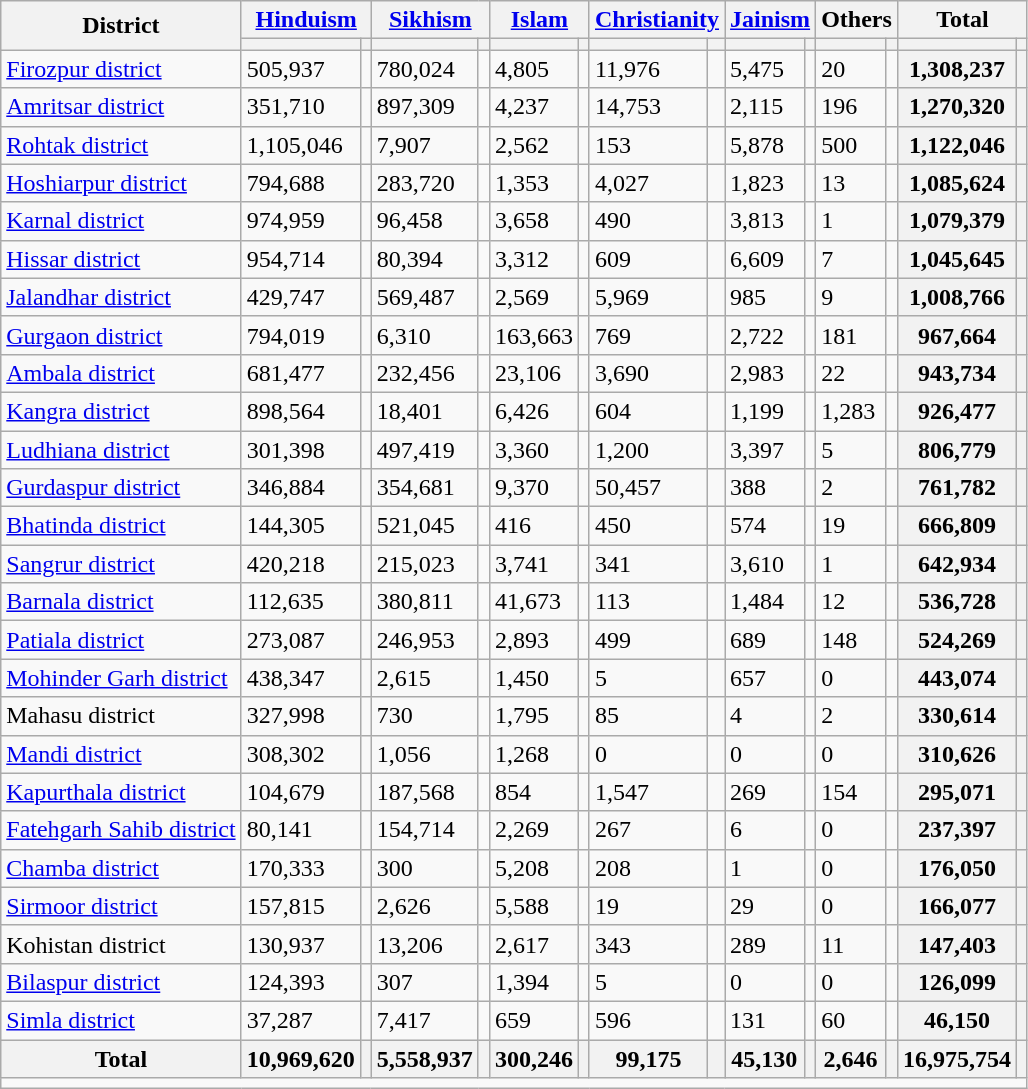<table class="wikitable sortable">
<tr>
<th rowspan="2">District</th>
<th colspan="2"><a href='#'>Hinduism</a> </th>
<th colspan="2"><a href='#'>Sikhism</a> </th>
<th colspan="2"><a href='#'>Islam</a> </th>
<th colspan="2"><a href='#'>Christianity</a> </th>
<th colspan="2"><a href='#'>Jainism</a> </th>
<th colspan="2">Others</th>
<th colspan="2">Total</th>
</tr>
<tr>
<th><a href='#'></a></th>
<th></th>
<th></th>
<th></th>
<th></th>
<th></th>
<th></th>
<th></th>
<th></th>
<th></th>
<th></th>
<th></th>
<th></th>
<th></th>
</tr>
<tr>
<td><a href='#'>Firozpur district</a></td>
<td>505,937</td>
<td></td>
<td>780,024</td>
<td></td>
<td>4,805</td>
<td></td>
<td>11,976</td>
<td></td>
<td>5,475</td>
<td></td>
<td>20</td>
<td></td>
<th>1,308,237</th>
<th></th>
</tr>
<tr>
<td><a href='#'>Amritsar district</a></td>
<td>351,710</td>
<td></td>
<td>897,309</td>
<td></td>
<td>4,237</td>
<td></td>
<td>14,753</td>
<td></td>
<td>2,115</td>
<td></td>
<td>196</td>
<td></td>
<th>1,270,320</th>
<th></th>
</tr>
<tr>
<td><a href='#'>Rohtak district</a></td>
<td>1,105,046</td>
<td></td>
<td>7,907</td>
<td></td>
<td>2,562</td>
<td></td>
<td>153</td>
<td></td>
<td>5,878</td>
<td></td>
<td>500</td>
<td></td>
<th>1,122,046</th>
<th></th>
</tr>
<tr>
<td><a href='#'>Hoshiarpur district</a></td>
<td>794,688</td>
<td></td>
<td>283,720</td>
<td></td>
<td>1,353</td>
<td></td>
<td>4,027</td>
<td></td>
<td>1,823</td>
<td></td>
<td>13</td>
<td></td>
<th>1,085,624</th>
<th></th>
</tr>
<tr>
<td><a href='#'>Karnal district</a></td>
<td>974,959</td>
<td></td>
<td>96,458</td>
<td></td>
<td>3,658</td>
<td></td>
<td>490</td>
<td></td>
<td>3,813</td>
<td></td>
<td>1</td>
<td></td>
<th>1,079,379</th>
<th></th>
</tr>
<tr>
<td><a href='#'>Hissar district</a></td>
<td>954,714</td>
<td></td>
<td>80,394</td>
<td></td>
<td>3,312</td>
<td></td>
<td>609</td>
<td></td>
<td>6,609</td>
<td></td>
<td>7</td>
<td></td>
<th>1,045,645</th>
<th></th>
</tr>
<tr>
<td><a href='#'>Jalandhar district</a></td>
<td>429,747</td>
<td></td>
<td>569,487</td>
<td></td>
<td>2,569</td>
<td></td>
<td>5,969</td>
<td></td>
<td>985</td>
<td></td>
<td>9</td>
<td></td>
<th>1,008,766</th>
<th></th>
</tr>
<tr>
<td><a href='#'>Gurgaon district</a></td>
<td>794,019</td>
<td></td>
<td>6,310</td>
<td></td>
<td>163,663</td>
<td></td>
<td>769</td>
<td></td>
<td>2,722</td>
<td></td>
<td>181</td>
<td></td>
<th>967,664</th>
<th></th>
</tr>
<tr>
<td><a href='#'>Ambala district</a></td>
<td>681,477</td>
<td></td>
<td>232,456</td>
<td></td>
<td>23,106</td>
<td></td>
<td>3,690</td>
<td></td>
<td>2,983</td>
<td></td>
<td>22</td>
<td></td>
<th>943,734</th>
<th></th>
</tr>
<tr>
<td><a href='#'>Kangra district</a></td>
<td>898,564</td>
<td></td>
<td>18,401</td>
<td></td>
<td>6,426</td>
<td></td>
<td>604</td>
<td></td>
<td>1,199</td>
<td></td>
<td>1,283</td>
<td></td>
<th>926,477</th>
<th></th>
</tr>
<tr>
<td><a href='#'>Ludhiana district</a></td>
<td>301,398</td>
<td></td>
<td>497,419</td>
<td></td>
<td>3,360</td>
<td></td>
<td>1,200</td>
<td></td>
<td>3,397</td>
<td></td>
<td>5</td>
<td></td>
<th>806,779</th>
<th></th>
</tr>
<tr>
<td><a href='#'>Gurdaspur district</a></td>
<td>346,884</td>
<td></td>
<td>354,681</td>
<td></td>
<td>9,370</td>
<td></td>
<td>50,457</td>
<td></td>
<td>388</td>
<td></td>
<td>2</td>
<td></td>
<th>761,782</th>
<th></th>
</tr>
<tr>
<td><a href='#'>Bhatinda district</a></td>
<td>144,305</td>
<td></td>
<td>521,045</td>
<td></td>
<td>416</td>
<td></td>
<td>450</td>
<td></td>
<td>574</td>
<td></td>
<td>19</td>
<td></td>
<th>666,809</th>
<th></th>
</tr>
<tr>
<td><a href='#'>Sangrur district</a></td>
<td>420,218</td>
<td></td>
<td>215,023</td>
<td></td>
<td>3,741</td>
<td></td>
<td>341</td>
<td></td>
<td>3,610</td>
<td></td>
<td>1</td>
<td></td>
<th>642,934</th>
<th></th>
</tr>
<tr>
<td><a href='#'>Barnala district</a></td>
<td>112,635</td>
<td></td>
<td>380,811</td>
<td></td>
<td>41,673</td>
<td></td>
<td>113</td>
<td></td>
<td>1,484</td>
<td></td>
<td>12</td>
<td></td>
<th>536,728</th>
<th></th>
</tr>
<tr>
<td><a href='#'>Patiala district</a></td>
<td>273,087</td>
<td></td>
<td>246,953</td>
<td></td>
<td>2,893</td>
<td></td>
<td>499</td>
<td></td>
<td>689</td>
<td></td>
<td>148</td>
<td></td>
<th>524,269</th>
<th></th>
</tr>
<tr>
<td><a href='#'>Mohinder Garh district</a></td>
<td>438,347</td>
<td></td>
<td>2,615</td>
<td></td>
<td>1,450</td>
<td></td>
<td>5</td>
<td></td>
<td>657</td>
<td></td>
<td>0</td>
<td></td>
<th>443,074</th>
<th></th>
</tr>
<tr>
<td>Mahasu district</td>
<td>327,998</td>
<td></td>
<td>730</td>
<td></td>
<td>1,795</td>
<td></td>
<td>85</td>
<td></td>
<td>4</td>
<td></td>
<td>2</td>
<td></td>
<th>330,614</th>
<th></th>
</tr>
<tr>
<td><a href='#'>Mandi district</a></td>
<td>308,302</td>
<td></td>
<td>1,056</td>
<td></td>
<td>1,268</td>
<td></td>
<td>0</td>
<td></td>
<td>0</td>
<td></td>
<td>0</td>
<td></td>
<th>310,626</th>
<th></th>
</tr>
<tr>
<td><a href='#'>Kapurthala district</a></td>
<td>104,679</td>
<td></td>
<td>187,568</td>
<td></td>
<td>854</td>
<td></td>
<td>1,547</td>
<td></td>
<td>269</td>
<td></td>
<td>154</td>
<td></td>
<th>295,071</th>
<th></th>
</tr>
<tr>
<td><a href='#'>Fatehgarh Sahib district</a></td>
<td>80,141</td>
<td></td>
<td>154,714</td>
<td></td>
<td>2,269</td>
<td></td>
<td>267</td>
<td></td>
<td>6</td>
<td></td>
<td>0</td>
<td></td>
<th>237,397</th>
<th></th>
</tr>
<tr>
<td><a href='#'>Chamba district</a></td>
<td>170,333</td>
<td></td>
<td>300</td>
<td></td>
<td>5,208</td>
<td></td>
<td>208</td>
<td></td>
<td>1</td>
<td></td>
<td>0</td>
<td></td>
<th>176,050</th>
<th></th>
</tr>
<tr>
<td><a href='#'>Sirmoor district</a></td>
<td>157,815</td>
<td></td>
<td>2,626</td>
<td></td>
<td>5,588</td>
<td></td>
<td>19</td>
<td></td>
<td>29</td>
<td></td>
<td>0</td>
<td></td>
<th>166,077</th>
<th></th>
</tr>
<tr>
<td>Kohistan district</td>
<td>130,937</td>
<td></td>
<td>13,206</td>
<td></td>
<td>2,617</td>
<td></td>
<td>343</td>
<td></td>
<td>289</td>
<td></td>
<td>11</td>
<td></td>
<th>147,403</th>
<th></th>
</tr>
<tr>
<td><a href='#'>Bilaspur district</a></td>
<td>124,393</td>
<td></td>
<td>307</td>
<td></td>
<td>1,394</td>
<td></td>
<td>5</td>
<td></td>
<td>0</td>
<td></td>
<td>0</td>
<td></td>
<th>126,099</th>
<th></th>
</tr>
<tr>
<td><a href='#'>Simla district</a></td>
<td>37,287</td>
<td></td>
<td>7,417</td>
<td></td>
<td>659</td>
<td></td>
<td>596</td>
<td></td>
<td>131</td>
<td></td>
<td>60</td>
<td></td>
<th>46,150</th>
<th></th>
</tr>
<tr>
<th>Total</th>
<th>10,969,620</th>
<th></th>
<th>5,558,937</th>
<th></th>
<th>300,246</th>
<th></th>
<th>99,175</th>
<th></th>
<th>45,130</th>
<th></th>
<th>2,646</th>
<th></th>
<th>16,975,754</th>
<th></th>
</tr>
<tr class="sortbottom">
<td colspan="15"></td>
</tr>
</table>
